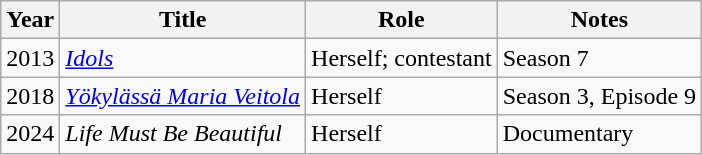<table class="wikitable sortable">
<tr>
<th>Year</th>
<th>Title</th>
<th>Role</th>
<th class="unsortable">Notes</th>
</tr>
<tr>
<td>2013</td>
<td><em><a href='#'>Idols</a></em></td>
<td>Herself; contestant</td>
<td>Season 7</td>
</tr>
<tr>
<td>2018</td>
<td><em><a href='#'>Yökylässä Maria Veitola</a></em></td>
<td>Herself</td>
<td>Season 3, Episode 9</td>
</tr>
<tr>
<td>2024</td>
<td><em>Life Must Be Beautiful</em></td>
<td>Herself</td>
<td>Documentary</td>
</tr>
</table>
